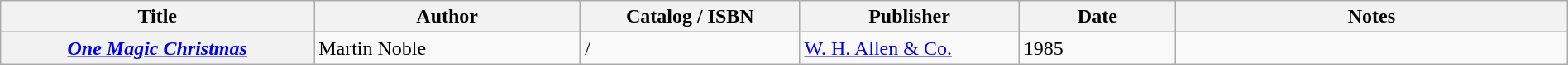<table class="wikitable sortable" style="width:100%;">
<tr>
<th width=20%>Title</th>
<th width=17%>Author</th>
<th width=14%>Catalog / ISBN</th>
<th width=14%>Publisher</th>
<th width=10%>Date</th>
<th width=25%>Notes</th>
</tr>
<tr>
<th><em><a href='#'>One Magic Christmas</a></em></th>
<td>Martin Noble</td>
<td> / </td>
<td><a href='#'>W. H. Allen & Co.</a></td>
<td>1985</td>
<td></td>
</tr>
</table>
